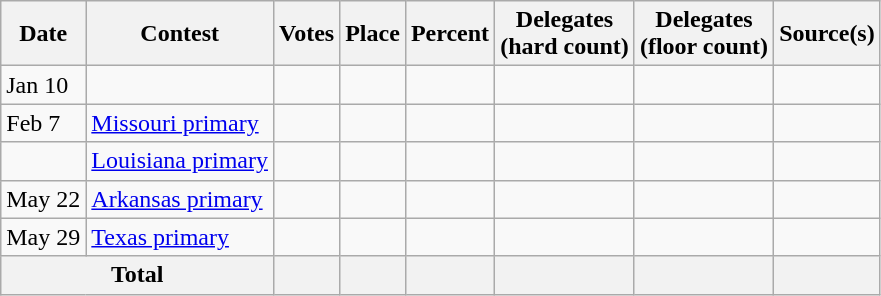<table class="wikitable sortable">
<tr>
<th scope="col" class=unsortable>Date</th>
<th scope="col">Contest</th>
<th scope="col">Votes</th>
<th scope="col">Place</th>
<th scope="col">Percent</th>
<th scope="col">Delegates<br>(hard count)</th>
<th scope="col">Delegates<br>(floor count)</th>
<th scope="col">Source(s)</th>
</tr>
<tr>
<td>Jan 10</td>
<td></td>
<td></td>
<td data-sort-value=15></td>
<td></td>
<td></td>
<td></td>
<td><em></em></td>
</tr>
<tr>
<td>Feb 7</td>
<td><a href='#'>Missouri primary</a></td>
<td></td>
<td></td>
<td></td>
<td></td>
<td></td>
<td><em></em></td>
</tr>
<tr>
<td></td>
<td><a href='#'>Louisiana primary</a></td>
<td></td>
<td></td>
<td></td>
<td></td>
<td></td>
<td><em></em></td>
</tr>
<tr>
<td>May 22</td>
<td><a href='#'>Arkansas primary</a></td>
<td></td>
<td></td>
<td></td>
<td></td>
<td></td>
<td><em></em></td>
</tr>
<tr>
<td>May 29</td>
<td><a href='#'>Texas primary</a></td>
<td></td>
<td></td>
<td></td>
<td></td>
<td></td>
<td><em></em></td>
</tr>
<tr>
<th align=center colspan=2>Total</th>
<th></th>
<th></th>
<th></th>
<th></th>
<th></th>
<th></th>
</tr>
</table>
